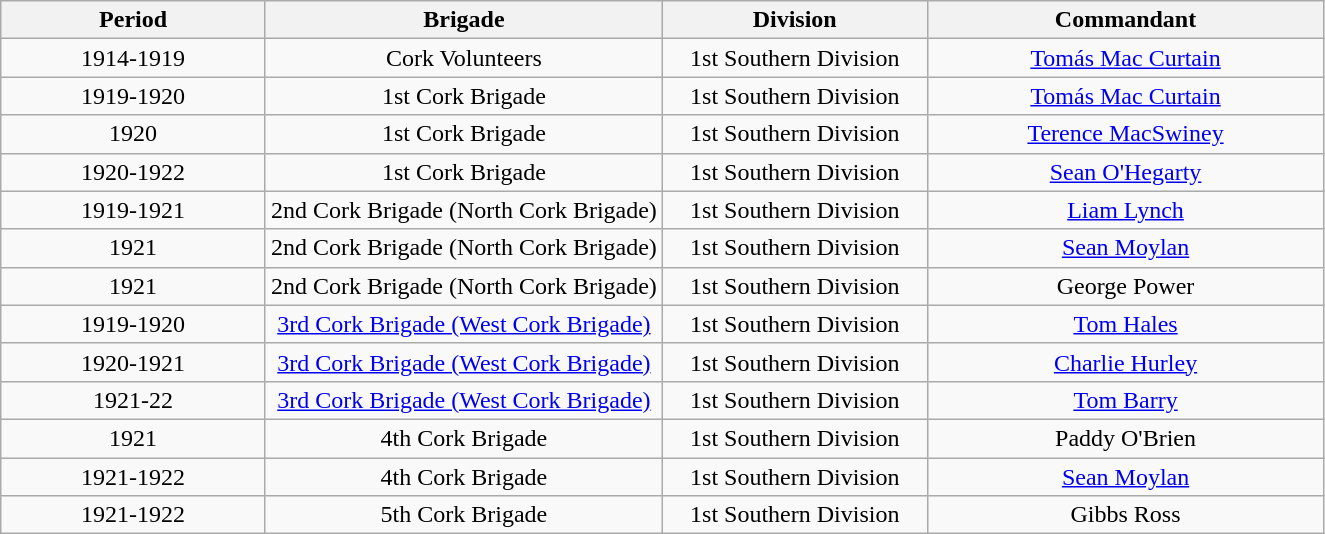<table class="wikitable sortable" style="text-align:right">
<tr>
<th width="20%">Period</th>
<th width="30%">Brigade</th>
<th width="20%">Division</th>
<th width="30%">Commandant</th>
</tr>
<tr>
<td align="center">1914-1919</td>
<td align="center">Cork Volunteers</td>
<td align="center">1st Southern Division</td>
<td align="center"><a href='#'>Tomás Mac Curtain</a></td>
</tr>
<tr>
<td align="center">1919-1920</td>
<td align="center">1st Cork Brigade</td>
<td align="center">1st Southern Division</td>
<td align="center"><a href='#'>Tomás Mac Curtain</a></td>
</tr>
<tr>
<td align="center">1920</td>
<td align="center">1st Cork Brigade</td>
<td align="center">1st Southern Division</td>
<td align="center"><a href='#'>Terence MacSwiney</a></td>
</tr>
<tr>
<td align="center">1920-1922</td>
<td align="center">1st Cork Brigade</td>
<td align="center">1st Southern Division</td>
<td align="center"><a href='#'>Sean O'Hegarty</a></td>
</tr>
<tr>
<td align="center">1919-1921</td>
<td align="center">2nd Cork Brigade (North Cork Brigade)</td>
<td align="center">1st Southern Division</td>
<td align="center"><a href='#'>Liam Lynch</a></td>
</tr>
<tr>
<td align="center">1921</td>
<td align="center">2nd Cork Brigade (North Cork Brigade)</td>
<td align="center">1st Southern Division</td>
<td align="center"><a href='#'>Sean Moylan</a></td>
</tr>
<tr>
<td align="center">1921</td>
<td align="center">2nd Cork Brigade (North Cork Brigade)</td>
<td align="center">1st Southern Division</td>
<td align="center">George Power</td>
</tr>
<tr>
<td align="center">1919-1920</td>
<td align="center"><a href='#'>3rd Cork Brigade (West Cork Brigade)</a></td>
<td align="center">1st Southern Division</td>
<td align="center"><a href='#'>Tom Hales</a></td>
</tr>
<tr>
<td align="center">1920-1921</td>
<td align="center"><a href='#'>3rd Cork Brigade (West Cork Brigade)</a></td>
<td align="center">1st Southern Division</td>
<td align="center"><a href='#'>Charlie Hurley</a></td>
</tr>
<tr>
<td align="center">1921-22</td>
<td align="center"><a href='#'>3rd Cork Brigade (West Cork Brigade)</a></td>
<td align="center">1st Southern Division</td>
<td align="center"><a href='#'>Tom Barry</a></td>
</tr>
<tr>
<td align="center">1921</td>
<td align="center">4th Cork Brigade</td>
<td align="center">1st Southern Division</td>
<td align="center">Paddy O'Brien</td>
</tr>
<tr>
<td align="center">1921-1922</td>
<td align="center">4th Cork Brigade</td>
<td align="center">1st Southern Division</td>
<td align="center"><a href='#'>Sean Moylan</a></td>
</tr>
<tr>
<td align="center">1921-1922</td>
<td align="center">5th Cork Brigade</td>
<td align="center">1st Southern Division</td>
<td align="center">Gibbs Ross</td>
</tr>
</table>
